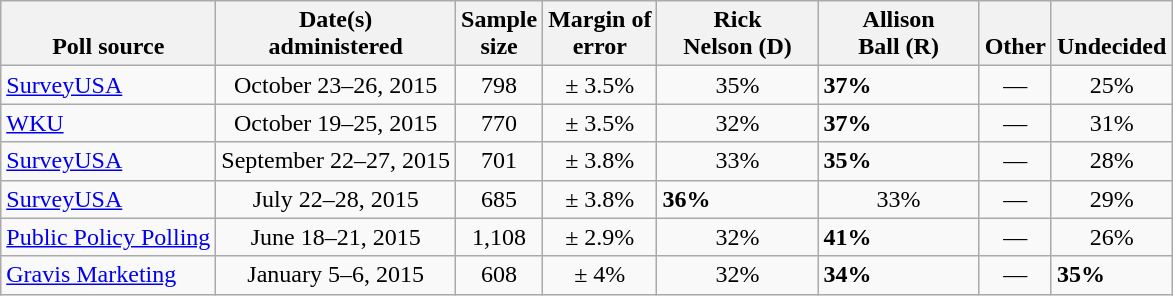<table class="wikitable">
<tr valign= bottom>
<th>Poll source</th>
<th>Date(s)<br>administered</th>
<th>Sample<br>size</th>
<th>Margin of<br>error</th>
<th style="width:100px;">Rick<br>Nelson (D)</th>
<th style="width:100px;">Allison<br>Ball (R)</th>
<th style="width:40px;">Other</th>
<th style="width:40px;">Undecided</th>
</tr>
<tr>
<td><a href='#'>SurveyUSA</a></td>
<td align=center>October 23–26, 2015</td>
<td align=center>798</td>
<td align=center>± 3.5%</td>
<td align=center>35%</td>
<td><strong>37%</strong></td>
<td align=center>—</td>
<td align=center>25%</td>
</tr>
<tr>
<td><a href='#'>WKU</a></td>
<td align=center>October 19–25, 2015</td>
<td align=center>770</td>
<td align=center>± 3.5%</td>
<td align=center>32%</td>
<td><strong>37%</strong></td>
<td align=center>—</td>
<td align=center>31%</td>
</tr>
<tr>
<td><a href='#'>SurveyUSA</a></td>
<td align=center>September 22–27, 2015</td>
<td align=center>701</td>
<td align=center>± 3.8%</td>
<td align=center>33%</td>
<td><strong>35%</strong></td>
<td align=center>—</td>
<td align=center>28%</td>
</tr>
<tr>
<td><a href='#'>SurveyUSA</a></td>
<td align=center>July 22–28, 2015</td>
<td align=center>685</td>
<td align=center>± 3.8%</td>
<td><strong>36%</strong></td>
<td align=center>33%</td>
<td align=center>—</td>
<td align=center>29%</td>
</tr>
<tr>
<td><a href='#'>Public Policy Polling</a></td>
<td align=center>June 18–21, 2015</td>
<td align=center>1,108</td>
<td align=center>± 2.9%</td>
<td align=center>32%</td>
<td><strong>41%</strong></td>
<td align=center>—</td>
<td align=center>26%</td>
</tr>
<tr>
<td><a href='#'>Gravis Marketing</a></td>
<td align=center>January 5–6, 2015</td>
<td align=center>608</td>
<td align=center>± 4%</td>
<td align=center>32%</td>
<td><strong>34%</strong></td>
<td align=center>—</td>
<td><strong>35%</strong></td>
</tr>
</table>
